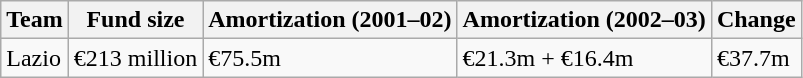<table class="wikitable">
<tr>
<th>Team</th>
<th>Fund size</th>
<th>Amortization (2001–02)</th>
<th>Amortization (2002–03)</th>
<th>Change</th>
</tr>
<tr>
<td>Lazio</td>
<td>€213 million</td>
<td>€75.5m</td>
<td>€21.3m + €16.4m</td>
<td> €37.7m</td>
</tr>
</table>
